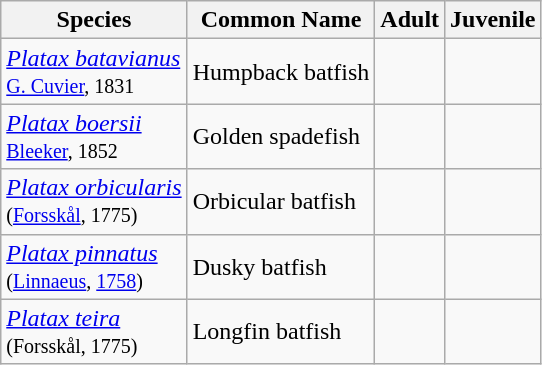<table class="wikitable">
<tr>
<th>Species</th>
<th>Common Name</th>
<th>Adult</th>
<th>Juvenile</th>
</tr>
<tr>
<td><em><a href='#'>Platax batavianus</a></em><br><small><a href='#'>G. Cuvier</a>, 1831</small></td>
<td>Humpback batfish</td>
<td></td>
<td></td>
</tr>
<tr>
<td><em><a href='#'>Platax boersii</a></em><br><small><a href='#'>Bleeker</a>, 1852</small></td>
<td>Golden spadefish</td>
<td></td>
<td></td>
</tr>
<tr>
<td><em><a href='#'>Platax orbicularis</a></em><br><small>(<a href='#'>Forsskål</a>, 1775)</small></td>
<td>Orbicular batfish</td>
<td></td>
<td></td>
</tr>
<tr>
<td><em><a href='#'>Platax pinnatus</a></em><br><small>(<a href='#'>Linnaeus</a>, <a href='#'>1758</a>)</small></td>
<td>Dusky batfish</td>
<td></td>
<td></td>
</tr>
<tr>
<td><em><a href='#'>Platax teira</a></em><br><small>(Forsskål, 1775)</small></td>
<td>Longfin batfish</td>
<td></td>
<td></td>
</tr>
</table>
